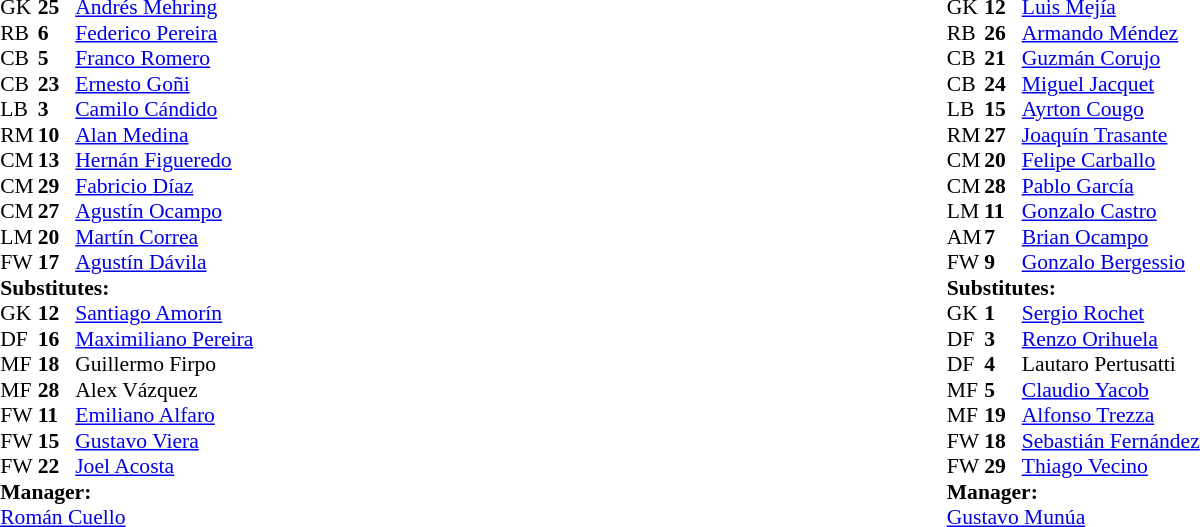<table width="100%">
<tr>
<td valign="top" width="50%"><br><table style="font-size: 90%" cellspacing="0" cellpadding="0" align=center>
<tr>
<th width=25></th>
<th width=25></th>
</tr>
<tr>
<td>GK</td>
<td><strong>25</strong></td>
<td> <a href='#'>Andrés Mehring</a></td>
</tr>
<tr>
<td>RB</td>
<td><strong>6</strong></td>
<td> <a href='#'>Federico Pereira</a></td>
<td></td>
<td></td>
</tr>
<tr>
<td>CB</td>
<td><strong>5</strong></td>
<td> <a href='#'>Franco Romero</a></td>
</tr>
<tr>
<td>CB</td>
<td><strong>23</strong></td>
<td> <a href='#'>Ernesto Goñi</a></td>
</tr>
<tr>
<td>LB</td>
<td><strong>3</strong></td>
<td> <a href='#'>Camilo Cándido</a></td>
<td></td>
</tr>
<tr>
<td>RM</td>
<td><strong>10</strong></td>
<td> <a href='#'>Alan Medina</a></td>
<td></td>
<td></td>
</tr>
<tr>
<td>CM</td>
<td><strong>13</strong></td>
<td> <a href='#'>Hernán Figueredo</a></td>
</tr>
<tr>
<td>CM</td>
<td><strong>29</strong></td>
<td> <a href='#'>Fabricio Díaz</a></td>
<td></td>
</tr>
<tr>
<td>CM</td>
<td><strong>27</strong></td>
<td> <a href='#'>Agustín Ocampo</a></td>
<td></td>
</tr>
<tr>
<td>LM</td>
<td><strong>20</strong></td>
<td> <a href='#'>Martín Correa</a></td>
</tr>
<tr>
<td>FW</td>
<td><strong>17</strong></td>
<td> <a href='#'>Agustín Dávila</a></td>
<td></td>
</tr>
<tr>
<td colspan=3><strong>Substitutes:</strong></td>
</tr>
<tr>
<td>GK</td>
<td><strong>12</strong></td>
<td> <a href='#'>Santiago Amorín</a></td>
</tr>
<tr>
<td>DF</td>
<td><strong>16</strong></td>
<td> <a href='#'>Maximiliano Pereira</a></td>
<td></td>
</tr>
<tr>
<td>MF</td>
<td><strong>18</strong></td>
<td> Guillermo Firpo</td>
<td></td>
</tr>
<tr>
<td>MF</td>
<td><strong>28</strong></td>
<td> Alex Vázquez</td>
</tr>
<tr>
<td>FW</td>
<td><strong>11</strong></td>
<td> <a href='#'>Emiliano Alfaro</a></td>
</tr>
<tr>
<td>FW</td>
<td><strong>15</strong></td>
<td> <a href='#'>Gustavo Viera</a></td>
<td></td>
<td></td>
</tr>
<tr>
<td>FW</td>
<td><strong>22</strong></td>
<td> <a href='#'>Joel Acosta</a></td>
</tr>
<tr>
<td colspan=3><strong>Manager:</strong></td>
</tr>
<tr>
<td colspan=4> <a href='#'>Román Cuello</a></td>
</tr>
</table>
</td>
<td><br><table style="font-size: 90%" cellspacing="0" cellpadding="0" align=center>
<tr>
<th width=25></th>
<th width=25></th>
</tr>
<tr>
<td>GK</td>
<td><strong>12</strong></td>
<td> <a href='#'>Luis Mejía</a></td>
</tr>
<tr>
<td>RB</td>
<td><strong>26</strong></td>
<td> <a href='#'>Armando Méndez</a></td>
</tr>
<tr>
<td>CB</td>
<td><strong>21</strong></td>
<td> <a href='#'>Guzmán Corujo</a></td>
</tr>
<tr>
<td>CB</td>
<td><strong>24</strong></td>
<td> <a href='#'>Miguel Jacquet</a></td>
<td></td>
</tr>
<tr>
<td>LB</td>
<td><strong>15</strong></td>
<td> <a href='#'>Ayrton Cougo</a></td>
<td></td>
</tr>
<tr>
<td>RM</td>
<td><strong>27</strong></td>
<td> <a href='#'>Joaquín Trasante</a></td>
<td></td>
</tr>
<tr>
<td>CM</td>
<td><strong>20</strong></td>
<td> <a href='#'>Felipe Carballo</a></td>
<td></td>
</tr>
<tr>
<td>CM</td>
<td><strong>28</strong></td>
<td> <a href='#'>Pablo García</a></td>
<td></td>
</tr>
<tr>
<td>LM</td>
<td><strong>11</strong></td>
<td> <a href='#'>Gonzalo Castro</a></td>
</tr>
<tr>
<td>AM</td>
<td><strong>7</strong></td>
<td> <a href='#'>Brian Ocampo</a></td>
<td></td>
</tr>
<tr>
<td>FW</td>
<td><strong>9</strong></td>
<td> <a href='#'>Gonzalo Bergessio</a></td>
<td></td>
</tr>
<tr>
<td colspan=3><strong>Substitutes:</strong></td>
</tr>
<tr>
<td>GK</td>
<td><strong>1</strong></td>
<td> <a href='#'>Sergio Rochet</a></td>
</tr>
<tr>
<td>DF</td>
<td><strong>3</strong></td>
<td> <a href='#'>Renzo Orihuela</a></td>
</tr>
<tr>
<td>DF</td>
<td><strong>4</strong></td>
<td> Lautaro Pertusatti</td>
</tr>
<tr>
<td>MF</td>
<td><strong>5</strong></td>
<td> <a href='#'>Claudio Yacob</a></td>
<td></td>
</tr>
<tr>
<td>MF</td>
<td><strong>19</strong></td>
<td> <a href='#'>Alfonso Trezza</a></td>
</tr>
<tr>
<td>FW</td>
<td><strong>18</strong></td>
<td> <a href='#'>Sebastián Fernández</a></td>
<td></td>
</tr>
<tr>
<td>FW</td>
<td><strong>29</strong></td>
<td> <a href='#'>Thiago Vecino</a></td>
<td></td>
</tr>
<tr>
<td colspan=3><strong>Manager:</strong></td>
</tr>
<tr>
<td colspan=4> <a href='#'>Gustavo Munúa</a></td>
</tr>
</table>
</td>
</tr>
</table>
